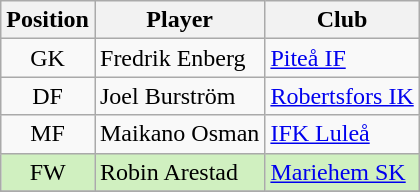<table class="wikitable" style="text-align:center;float:left;margin-right:1em;">
<tr>
<th>Position</th>
<th>Player</th>
<th>Club</th>
</tr>
<tr>
<td>GK</td>
<td align="left"> Fredrik Enberg</td>
<td align="left"><a href='#'>Piteå IF</a></td>
</tr>
<tr>
<td>DF</td>
<td align="left"> Joel Burström</td>
<td align="left"><a href='#'>Robertsfors IK</a></td>
</tr>
<tr>
<td>MF</td>
<td align="left"> Maikano Osman</td>
<td align="left"><a href='#'>IFK Luleå</a></td>
</tr>
<tr bgcolor=#D0F0C0>
<td>FW</td>
<td align="left"> Robin Arestad</td>
<td align="left"><a href='#'>Mariehem SK</a></td>
</tr>
<tr>
</tr>
</table>
